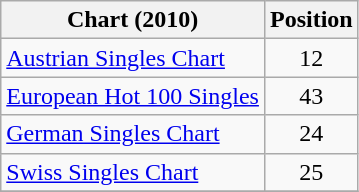<table class="wikitable">
<tr>
<th>Chart (2010)</th>
<th>Position</th>
</tr>
<tr>
<td><a href='#'>Austrian Singles Chart</a></td>
<td align="center">12</td>
</tr>
<tr>
<td><a href='#'>European Hot 100 Singles</a></td>
<td align="center">43</td>
</tr>
<tr>
<td><a href='#'>German Singles Chart</a></td>
<td align="center">24</td>
</tr>
<tr>
<td><a href='#'>Swiss Singles Chart</a></td>
<td align="center">25</td>
</tr>
<tr>
</tr>
</table>
